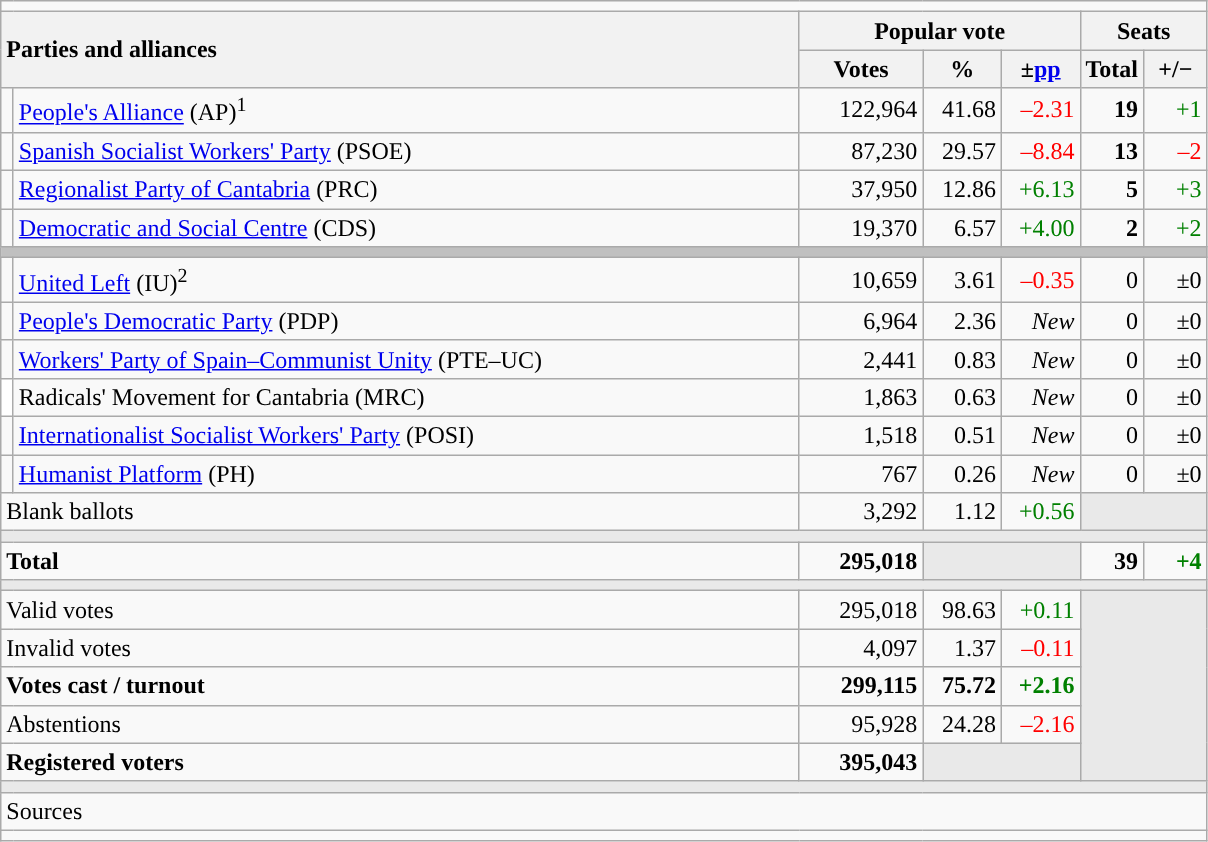<table class="wikitable" style="text-align:right;">
<tr>
<td colspan="7"></td>
</tr>
<tr>
<th style="text-align:left;" rowspan="2" colspan="2" width="525">Parties and alliances</th>
<th colspan="3">Popular vote</th>
<th colspan="2">Seats</th>
</tr>
<tr>
<th width="75">Votes</th>
<th width="45">%</th>
<th width="45">±<a href='#'>pp</a></th>
<th width="35">Total</th>
<th width="35">+/−</th>
</tr>
<tr>
<td width="1" style="color:inherit;background:"></td>
<td align="left"><a href='#'>People's Alliance</a> (AP)<sup>1</sup></td>
<td>122,964</td>
<td>41.68</td>
<td style="color:red;">–2.31</td>
<td><strong>19</strong></td>
<td style="color:green;">+1</td>
</tr>
<tr>
<td style="color:inherit;background:"></td>
<td align="left"><a href='#'>Spanish Socialist Workers' Party</a> (PSOE)</td>
<td>87,230</td>
<td>29.57</td>
<td style="color:red;">–8.84</td>
<td><strong>13</strong></td>
<td style="color:red;">–2</td>
</tr>
<tr>
<td style="color:inherit;background:"></td>
<td align="left"><a href='#'>Regionalist Party of Cantabria</a> (PRC)</td>
<td>37,950</td>
<td>12.86</td>
<td style="color:green;">+6.13</td>
<td><strong>5</strong></td>
<td style="color:green;">+3</td>
</tr>
<tr>
<td style="color:inherit;background:"></td>
<td align="left"><a href='#'>Democratic and Social Centre</a> (CDS)</td>
<td>19,370</td>
<td>6.57</td>
<td style="color:green;">+4.00</td>
<td><strong>2</strong></td>
<td style="color:green;">+2</td>
</tr>
<tr>
<td colspan="7" bgcolor="#C0C0C0"></td>
</tr>
<tr>
<td style="color:inherit;background:"></td>
<td align="left"><a href='#'>United Left</a> (IU)<sup>2</sup></td>
<td>10,659</td>
<td>3.61</td>
<td style="color:red;">–0.35</td>
<td>0</td>
<td>±0</td>
</tr>
<tr>
<td style="color:inherit;background:"></td>
<td align="left"><a href='#'>People's Democratic Party</a> (PDP)</td>
<td>6,964</td>
<td>2.36</td>
<td><em>New</em></td>
<td>0</td>
<td>±0</td>
</tr>
<tr>
<td style="color:inherit;background:"></td>
<td align="left"><a href='#'>Workers' Party of Spain–Communist Unity</a> (PTE–UC)</td>
<td>2,441</td>
<td>0.83</td>
<td><em>New</em></td>
<td>0</td>
<td>±0</td>
</tr>
<tr>
<td bgcolor="white"></td>
<td align="left">Radicals' Movement for Cantabria (MRC)</td>
<td>1,863</td>
<td>0.63</td>
<td><em>New</em></td>
<td>0</td>
<td>±0</td>
</tr>
<tr>
<td style="color:inherit;background:"></td>
<td align="left"><a href='#'>Internationalist Socialist Workers' Party</a> (POSI)</td>
<td>1,518</td>
<td>0.51</td>
<td><em>New</em></td>
<td>0</td>
<td>±0</td>
</tr>
<tr>
<td style="color:inherit;background:"></td>
<td align="left"><a href='#'>Humanist Platform</a> (PH)</td>
<td>767</td>
<td>0.26</td>
<td><em>New</em></td>
<td>0</td>
<td>±0</td>
</tr>
<tr>
<td align="left" colspan="2">Blank ballots</td>
<td>3,292</td>
<td>1.12</td>
<td style="color:green;">+0.56</td>
<td bgcolor="#E9E9E9" colspan="2"></td>
</tr>
<tr>
<td colspan="7" bgcolor="#E9E9E9"></td>
</tr>
<tr style="font-weight:bold;">
<td align="left" colspan="2">Total</td>
<td>295,018</td>
<td bgcolor="#E9E9E9" colspan="2"></td>
<td>39</td>
<td style="color:green;">+4</td>
</tr>
<tr>
<td colspan="7" bgcolor="#E9E9E9"></td>
</tr>
<tr>
<td align="left" colspan="2">Valid votes</td>
<td>295,018</td>
<td>98.63</td>
<td style="color:green;">+0.11</td>
<td bgcolor="#E9E9E9" colspan="2" rowspan="5"></td>
</tr>
<tr>
<td align="left" colspan="2">Invalid votes</td>
<td>4,097</td>
<td>1.37</td>
<td style="color:red;">–0.11</td>
</tr>
<tr style="font-weight:bold;">
<td align="left" colspan="2">Votes cast / turnout</td>
<td>299,115</td>
<td>75.72</td>
<td style="color:green;">+2.16</td>
</tr>
<tr>
<td align="left" colspan="2">Abstentions</td>
<td>95,928</td>
<td>24.28</td>
<td style="color:red;">–2.16</td>
</tr>
<tr style="font-weight:bold;">
<td align="left" colspan="2">Registered voters</td>
<td>395,043</td>
<td bgcolor="#E9E9E9" colspan="2"></td>
</tr>
<tr>
<td colspan="7" bgcolor="#E9E9E9"></td>
</tr>
<tr>
<td align="left" colspan="7">Sources</td>
</tr>
<tr>
<td colspan="7" style="text-align:left; max-width:790px;"></td>
</tr>
</table>
